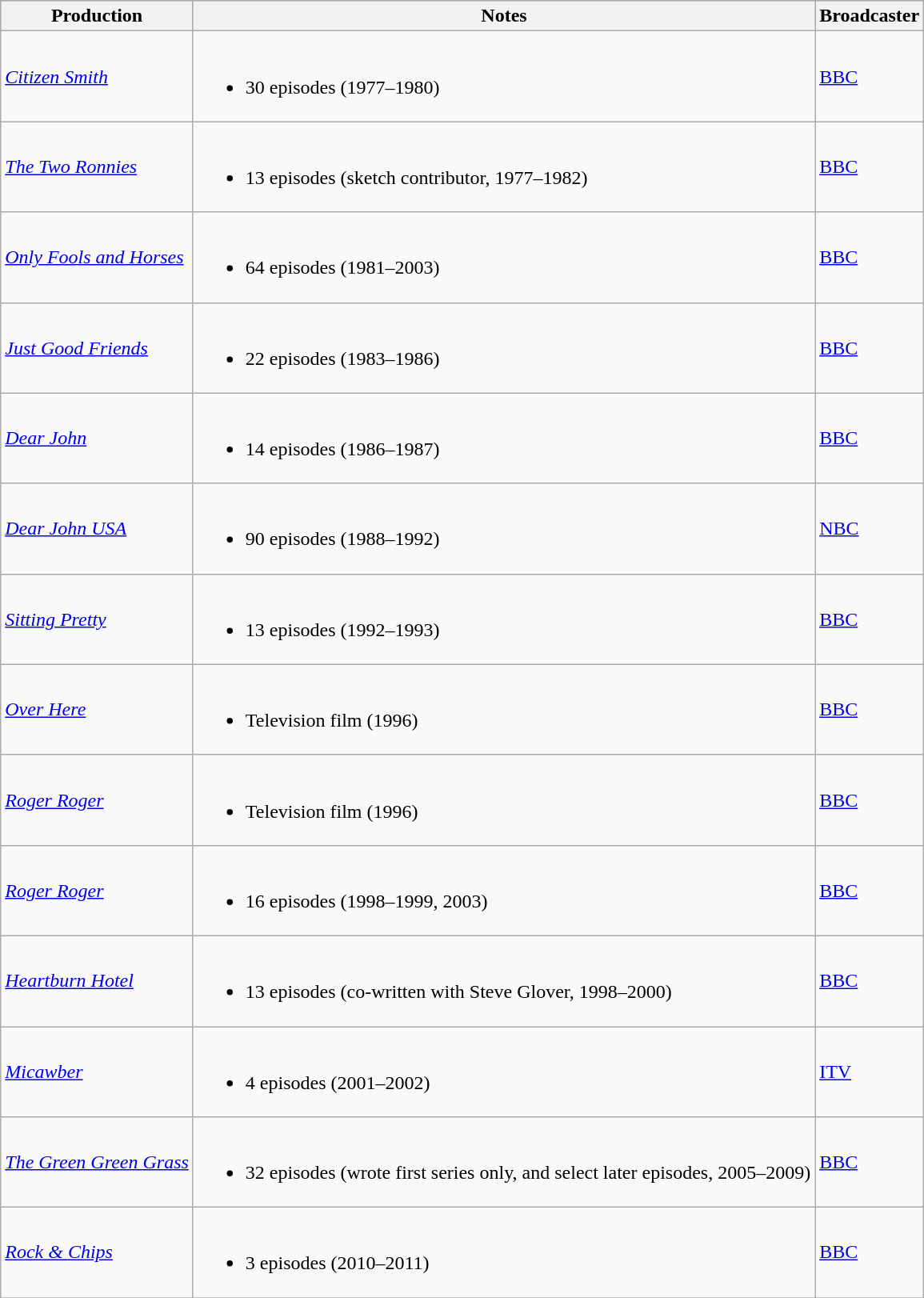<table class="wikitable">
<tr style="background:#ccc; text-align:center;">
<th>Production</th>
<th>Notes</th>
<th>Broadcaster</th>
</tr>
<tr>
<td><em><a href='#'>Citizen Smith</a></em></td>
<td><br><ul><li>30 episodes (1977–1980)</li></ul></td>
<td><a href='#'>BBC</a></td>
</tr>
<tr>
<td><em><a href='#'>The Two Ronnies</a></em></td>
<td><br><ul><li>13 episodes (sketch contributor, 1977–1982)</li></ul></td>
<td><a href='#'>BBC</a></td>
</tr>
<tr>
<td><em><a href='#'>Only Fools and Horses</a></em></td>
<td><br><ul><li>64 episodes (1981–2003)</li></ul></td>
<td><a href='#'>BBC</a></td>
</tr>
<tr>
<td><em><a href='#'>Just Good Friends</a></em></td>
<td><br><ul><li>22 episodes (1983–1986)</li></ul></td>
<td><a href='#'>BBC</a></td>
</tr>
<tr>
<td><em><a href='#'>Dear John</a></em></td>
<td><br><ul><li>14 episodes (1986–1987)</li></ul></td>
<td><a href='#'>BBC</a></td>
</tr>
<tr>
<td><em><a href='#'>Dear John USA</a></em></td>
<td><br><ul><li>90 episodes (1988–1992)</li></ul></td>
<td><a href='#'>NBC</a></td>
</tr>
<tr>
<td><em><a href='#'>Sitting Pretty</a></em></td>
<td><br><ul><li>13 episodes (1992–1993)</li></ul></td>
<td><a href='#'>BBC</a></td>
</tr>
<tr>
<td><em><a href='#'>Over Here</a></em></td>
<td><br><ul><li>Television film (1996)</li></ul></td>
<td><a href='#'>BBC</a></td>
</tr>
<tr>
<td><em><a href='#'>Roger Roger</a></em></td>
<td><br><ul><li>Television film (1996)</li></ul></td>
<td><a href='#'>BBC</a></td>
</tr>
<tr>
<td><em><a href='#'>Roger Roger</a></em></td>
<td><br><ul><li>16 episodes (1998–1999, 2003)</li></ul></td>
<td><a href='#'>BBC</a></td>
</tr>
<tr>
<td><em><a href='#'>Heartburn Hotel</a></em></td>
<td><br><ul><li>13 episodes (co-written with Steve Glover, 1998–2000)</li></ul></td>
<td><a href='#'>BBC</a></td>
</tr>
<tr>
<td><em><a href='#'>Micawber</a></em></td>
<td><br><ul><li>4 episodes (2001–2002)</li></ul></td>
<td><a href='#'>ITV</a></td>
</tr>
<tr>
<td><em><a href='#'>The Green Green Grass</a></em></td>
<td><br><ul><li>32 episodes (wrote first series only, and select later episodes, 2005–2009)</li></ul></td>
<td><a href='#'>BBC</a></td>
</tr>
<tr>
<td><em><a href='#'>Rock & Chips</a></em></td>
<td><br><ul><li>3 episodes (2010–2011)</li></ul></td>
<td><a href='#'>BBC</a></td>
</tr>
<tr>
</tr>
</table>
